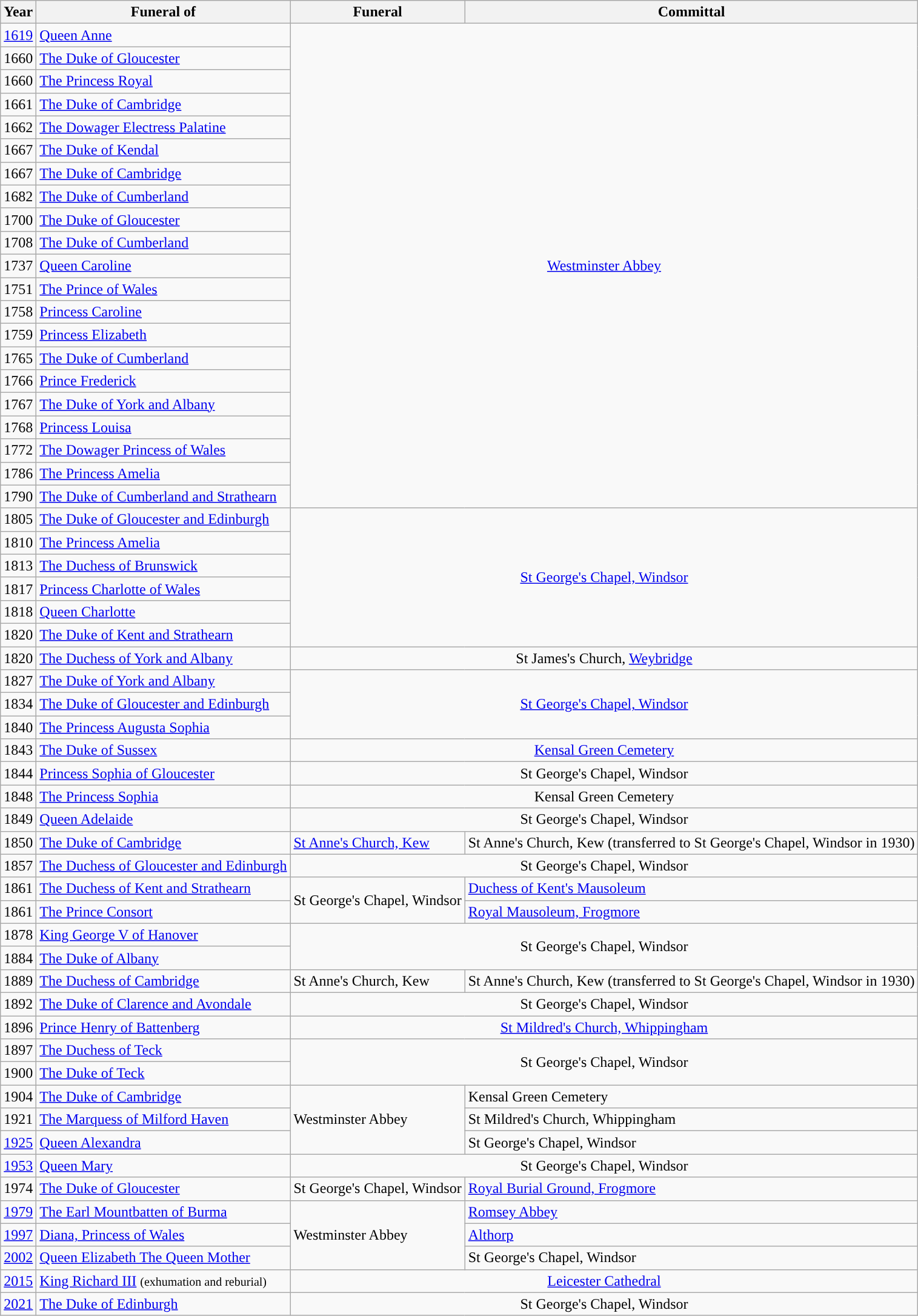<table class="wikitable">
<tr>
<th>Year</th>
<th>Funeral of</th>
<th>Funeral</th>
<th>Committal</th>
</tr>
<tr>
<td><a href='#'>1619</a></td>
<td><a href='#'>Queen Anne</a></td>
<td rowspan="21" colspan=2 style="text-align:center;"><a href='#'>Westminster Abbey</a></td>
</tr>
<tr>
<td>1660</td>
<td><a href='#'>The Duke of Gloucester</a></td>
</tr>
<tr>
<td>1660</td>
<td><a href='#'>The Princess Royal</a></td>
</tr>
<tr>
<td>1661</td>
<td><a href='#'>The Duke of Cambridge</a></td>
</tr>
<tr>
<td>1662</td>
<td><a href='#'>The Dowager Electress Palatine</a></td>
</tr>
<tr>
<td>1667</td>
<td><a href='#'>The Duke of Kendal</a></td>
</tr>
<tr>
<td>1667</td>
<td><a href='#'>The Duke of Cambridge</a></td>
</tr>
<tr>
<td>1682</td>
<td><a href='#'>The Duke of Cumberland</a></td>
</tr>
<tr>
<td>1700</td>
<td><a href='#'>The Duke of Gloucester</a></td>
</tr>
<tr>
<td>1708</td>
<td><a href='#'>The Duke of Cumberland</a></td>
</tr>
<tr>
<td>1737</td>
<td><a href='#'>Queen Caroline</a></td>
</tr>
<tr>
<td>1751</td>
<td><a href='#'>The Prince of Wales</a></td>
</tr>
<tr>
<td>1758</td>
<td><a href='#'>Princess Caroline</a></td>
</tr>
<tr>
<td>1759</td>
<td><a href='#'>Princess Elizabeth</a></td>
</tr>
<tr>
<td>1765</td>
<td><a href='#'>The Duke of Cumberland</a></td>
</tr>
<tr>
<td>1766</td>
<td><a href='#'>Prince Frederick</a></td>
</tr>
<tr>
<td>1767</td>
<td><a href='#'>The Duke of York and Albany</a></td>
</tr>
<tr>
<td>1768</td>
<td><a href='#'>Princess Louisa</a></td>
</tr>
<tr>
<td>1772</td>
<td><a href='#'>The Dowager Princess of Wales</a></td>
</tr>
<tr>
<td>1786</td>
<td><a href='#'>The Princess Amelia</a></td>
</tr>
<tr>
<td>1790</td>
<td><a href='#'>The Duke of Cumberland and Strathearn</a></td>
</tr>
<tr>
<td>1805</td>
<td><a href='#'>The Duke of Gloucester and Edinburgh</a></td>
<td rowspan="6" colspan=2 style="text-align:center;"><a href='#'>St George's Chapel, Windsor</a></td>
</tr>
<tr>
<td>1810</td>
<td><a href='#'>The Princess Amelia</a></td>
</tr>
<tr>
<td>1813</td>
<td><a href='#'>The Duchess of Brunswick</a></td>
</tr>
<tr>
<td>1817</td>
<td><a href='#'>Princess Charlotte of Wales</a></td>
</tr>
<tr>
<td>1818</td>
<td><a href='#'>Queen Charlotte</a></td>
</tr>
<tr>
<td>1820</td>
<td><a href='#'>The Duke of Kent and Strathearn</a></td>
</tr>
<tr>
<td>1820</td>
<td><a href='#'>The Duchess of York and Albany</a></td>
<td colspan=2 style="text-align:center;">St James's Church, <a href='#'>Weybridge</a></td>
</tr>
<tr>
<td>1827</td>
<td><a href='#'>The Duke of York and Albany</a></td>
<td rowspan="3" colspan=2 style="text-align:center;"><a href='#'>St George's Chapel, Windsor</a></td>
</tr>
<tr>
<td>1834</td>
<td><a href='#'>The Duke of Gloucester and Edinburgh</a></td>
</tr>
<tr>
<td>1840</td>
<td><a href='#'>The Princess Augusta Sophia</a></td>
</tr>
<tr>
<td>1843</td>
<td><a href='#'>The Duke of Sussex</a></td>
<td colspan=2 style="text-align:center;"><a href='#'>Kensal Green Cemetery</a></td>
</tr>
<tr>
<td>1844</td>
<td><a href='#'>Princess Sophia of Gloucester</a></td>
<td colspan=2 style="text-align:center;">St George's Chapel, Windsor</td>
</tr>
<tr>
<td>1848</td>
<td><a href='#'>The Princess Sophia</a></td>
<td colspan=2 style="text-align:center;">Kensal Green Cemetery</td>
</tr>
<tr>
<td>1849</td>
<td><a href='#'>Queen Adelaide</a></td>
<td colspan=2 style="text-align:center;">St George's Chapel, Windsor</td>
</tr>
<tr>
<td>1850</td>
<td><a href='#'>The Duke of Cambridge</a></td>
<td><a href='#'>St Anne's Church, Kew</a></td>
<td>St Anne's Church, Kew (transferred to St George's Chapel, Windsor in 1930)</td>
</tr>
<tr>
<td>1857</td>
<td><a href='#'>The Duchess of Gloucester and Edinburgh</a></td>
<td colspan=2 style="text-align:center;">St George's Chapel, Windsor</td>
</tr>
<tr>
<td>1861</td>
<td><a href='#'>The Duchess of Kent and Strathearn</a></td>
<td rowspan="2">St George's Chapel, Windsor</td>
<td><a href='#'>Duchess of Kent's Mausoleum</a></td>
</tr>
<tr>
<td>1861</td>
<td><a href='#'>The Prince Consort</a></td>
<td><a href='#'>Royal Mausoleum, Frogmore</a></td>
</tr>
<tr>
<td>1878</td>
<td><a href='#'>King George V of Hanover</a></td>
<td rowspan="2" colspan=2 style="text-align:center;">St George's Chapel, Windsor</td>
</tr>
<tr>
<td>1884</td>
<td><a href='#'>The Duke of Albany</a></td>
</tr>
<tr>
<td>1889</td>
<td><a href='#'>The Duchess of Cambridge</a></td>
<td>St Anne's Church, Kew</td>
<td>St Anne's Church, Kew (transferred to St George's Chapel, Windsor in 1930)</td>
</tr>
<tr>
<td>1892</td>
<td><a href='#'>The Duke of Clarence and Avondale</a></td>
<td colspan=2 style="text-align:center;">St George's Chapel, Windsor</td>
</tr>
<tr>
<td>1896</td>
<td><a href='#'>Prince Henry of Battenberg</a></td>
<td colspan=2 style="text-align:center;"><a href='#'>St Mildred's Church, Whippingham</a></td>
</tr>
<tr>
<td>1897</td>
<td><a href='#'>The Duchess of Teck</a></td>
<td rowspan="2" colspan=2 style="text-align:center;">St George's Chapel, Windsor</td>
</tr>
<tr>
<td>1900</td>
<td><a href='#'>The Duke of Teck</a></td>
</tr>
<tr>
<td>1904</td>
<td><a href='#'>The Duke of Cambridge</a></td>
<td rowspan="3">Westminster Abbey</td>
<td>Kensal Green Cemetery</td>
</tr>
<tr>
<td>1921</td>
<td><a href='#'>The Marquess of Milford Haven</a></td>
<td>St Mildred's Church, Whippingham</td>
</tr>
<tr>
<td><a href='#'>1925</a></td>
<td><a href='#'>Queen Alexandra</a></td>
<td>St George's Chapel, Windsor</td>
</tr>
<tr>
<td><a href='#'>1953</a></td>
<td><a href='#'>Queen Mary</a></td>
<td colspan=2 style="text-align:center;">St George's Chapel, Windsor</td>
</tr>
<tr>
<td>1974</td>
<td><a href='#'>The Duke of Gloucester</a></td>
<td>St George's Chapel, Windsor</td>
<td><a href='#'>Royal Burial Ground, Frogmore</a></td>
</tr>
<tr>
<td><a href='#'>1979</a></td>
<td><a href='#'>The Earl Mountbatten of Burma</a></td>
<td rowspan="3">Westminster Abbey</td>
<td><a href='#'>Romsey Abbey</a></td>
</tr>
<tr>
<td><a href='#'>1997</a></td>
<td><a href='#'>Diana, Princess of Wales</a></td>
<td><a href='#'>Althorp</a></td>
</tr>
<tr>
<td><a href='#'>2002</a></td>
<td><a href='#'>Queen Elizabeth The Queen Mother</a></td>
<td>St George's Chapel, Windsor</td>
</tr>
<tr>
<td><a href='#'>2015</a></td>
<td><a href='#'>King Richard III</a> <small>(exhumation and reburial)</small></td>
<td colspan=2 style="text-align:center;"><a href='#'>Leicester Cathedral</a></td>
</tr>
<tr>
<td><a href='#'>2021</a></td>
<td><a href='#'>The Duke of Edinburgh</a></td>
<td colspan=2 style="text-align:center;">St George's Chapel, Windsor</td>
</tr>
</table>
